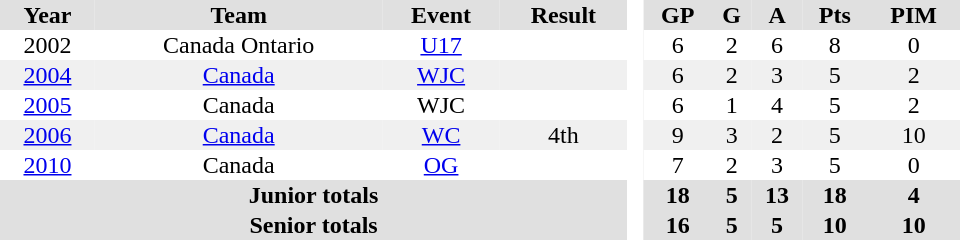<table border="0" cellpadding="1" cellspacing="0" style="text-align:center; width:40em">
<tr style="background:#e0e0e0;">
<th>Year</th>
<th>Team</th>
<th>Event</th>
<th>Result</th>
<th rowspan="99" style="background:#fff;"> </th>
<th>GP</th>
<th>G</th>
<th>A</th>
<th>Pts</th>
<th>PIM</th>
</tr>
<tr>
<td>2002</td>
<td>Canada Ontario</td>
<td><a href='#'>U17</a></td>
<td></td>
<td>6</td>
<td>2</td>
<td>6</td>
<td>8</td>
<td>0</td>
</tr>
<tr style="background: #f0f0f0;">
<td><a href='#'>2004</a></td>
<td><a href='#'>Canada</a></td>
<td><a href='#'>WJC</a></td>
<td></td>
<td>6</td>
<td>2</td>
<td>3</td>
<td>5</td>
<td>2</td>
</tr>
<tr>
<td><a href='#'>2005</a></td>
<td>Canada</td>
<td>WJC</td>
<td></td>
<td>6</td>
<td>1</td>
<td>4</td>
<td>5</td>
<td>2</td>
</tr>
<tr style="background: #f0f0f0;">
<td><a href='#'>2006</a></td>
<td><a href='#'>Canada</a></td>
<td><a href='#'>WC</a></td>
<td>4th</td>
<td>9</td>
<td>3</td>
<td>2</td>
<td>5</td>
<td>10</td>
</tr>
<tr>
<td><a href='#'>2010</a></td>
<td>Canada</td>
<td><a href='#'>OG</a></td>
<td></td>
<td>7</td>
<td>2</td>
<td>3</td>
<td>5</td>
<td>0</td>
</tr>
<tr style="background:#e0e0e0;">
<th colspan="4">Junior totals</th>
<th>18</th>
<th>5</th>
<th>13</th>
<th>18</th>
<th>4</th>
</tr>
<tr style="background:#e0e0e0;">
<th colspan="4">Senior totals</th>
<th>16</th>
<th>5</th>
<th>5</th>
<th>10</th>
<th>10</th>
</tr>
</table>
